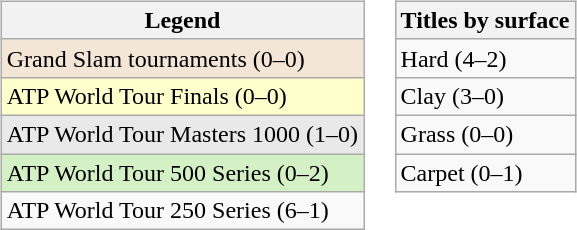<table>
<tr valign=top>
<td><br><table class="wikitable sortable">
<tr>
<th>Legend</th>
</tr>
<tr style="background:#f3e6d7;">
<td>Grand Slam tournaments (0–0)</td>
</tr>
<tr style="background:#ffffcc;">
<td>ATP World Tour Finals (0–0)</td>
</tr>
<tr style="background:#e9e9e9;">
<td>ATP World Tour Masters 1000 (1–0)</td>
</tr>
<tr style="background:#d4f1c5;">
<td>ATP World Tour 500 Series (0–2)</td>
</tr>
<tr>
<td>ATP World Tour 250 Series (6–1)</td>
</tr>
</table>
</td>
<td><br><table class="wikitable sortable">
<tr>
<th>Titles by surface</th>
</tr>
<tr>
<td>Hard (4–2)</td>
</tr>
<tr>
<td>Clay (3–0)</td>
</tr>
<tr>
<td>Grass (0–0)</td>
</tr>
<tr>
<td>Carpet (0–1)</td>
</tr>
</table>
</td>
</tr>
</table>
